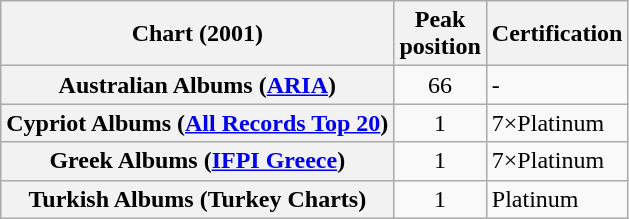<table class="wikitable sortable plainrowheaders">
<tr>
<th scope="col">Chart (2001)</th>
<th scope="col">Peak<br>position</th>
<th>Certification</th>
</tr>
<tr>
<th scope="row">Australian Albums (<a href='#'>ARIA</a>)</th>
<td style="text-align:center;">66</td>
<td>-</td>
</tr>
<tr>
<th scope="row">Cypriot Albums (<a href='#'>All Records Top 20</a>)</th>
<td style="text-align:center;">1</td>
<td>7×Platinum</td>
</tr>
<tr>
<th scope="row">Greek Albums (<a href='#'>IFPI Greece</a>)</th>
<td style="text-align:center;">1</td>
<td>7×Platinum</td>
</tr>
<tr>
<th scope="row">Turkish Albums (Turkey Charts)</th>
<td style="text-align:center;">1</td>
<td>Platinum</td>
</tr>
</table>
